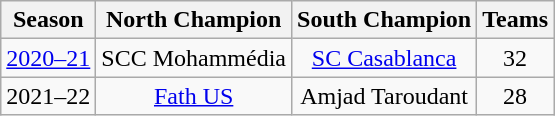<table class="wikitable">
<tr>
<th>Season</th>
<th>North Champion</th>
<th>South Champion</th>
<th>Teams</th>
</tr>
<tr>
<td align="center"><a href='#'>2020–21</a></td>
<td align="center">SCC Mohammédia</td>
<td align="center"><a href='#'>SC Casablanca</a></td>
<td align="center">32</td>
</tr>
<tr>
<td align="center">2021–22</td>
<td align="center"><a href='#'>Fath US</a></td>
<td align="center">Amjad Taroudant</td>
<td align="center">28</td>
</tr>
</table>
